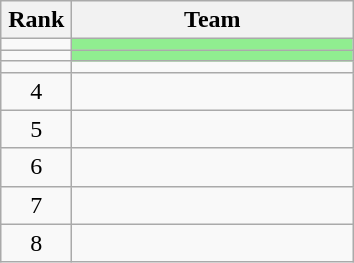<table class="wikitable" style="text-align: center;">
<tr>
<th width=40>Rank</th>
<th width=180>Team</th>
</tr>
<tr>
<td></td>
<td bgcolor=lightgreen align=left></td>
</tr>
<tr>
<td></td>
<td bgcolor=lightgreen align=left></td>
</tr>
<tr>
<td></td>
<td align=left></td>
</tr>
<tr>
<td>4</td>
<td align=left></td>
</tr>
<tr>
<td>5</td>
<td align=left></td>
</tr>
<tr>
<td>6</td>
<td align=left></td>
</tr>
<tr>
<td>7</td>
<td align=left></td>
</tr>
<tr>
<td>8</td>
<td align=left></td>
</tr>
</table>
